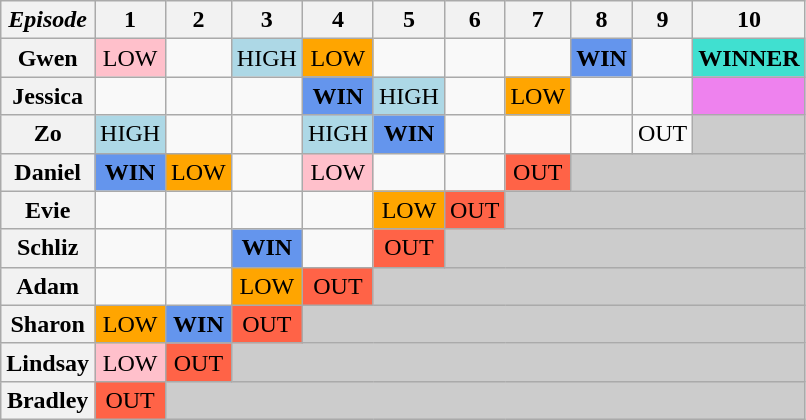<table class="wikitable" style="text-align:center">
<tr>
<th><em>Episode</em></th>
<th>1</th>
<th>2</th>
<th>3</th>
<th>4</th>
<th>5</th>
<th>6</th>
<th>7</th>
<th>8</th>
<th>9</th>
<th>10</th>
</tr>
<tr>
<th>Gwen</th>
<td style="background:pink;">LOW</td>
<td></td>
<td style="background:lightblue;">HIGH</td>
<td style="background:orange;">LOW</td>
<td></td>
<td></td>
<td></td>
<td style="background:cornflowerblue;"><strong>WIN</strong></td>
<td></td>
<td style="background:turquoise;"><strong>WINNER</strong></td>
</tr>
<tr>
<th>Jessica</th>
<td></td>
<td></td>
<td></td>
<td style="background:cornflowerblue;"><strong>WIN</strong></td>
<td style="background:lightblue;">HIGH</td>
<td></td>
<td style="background:orange;">LOW</td>
<td></td>
<td></td>
<td style="background:violet;"></td>
</tr>
<tr>
<th>Zo</th>
<td style="background:lightblue;">HIGH</td>
<td></td>
<td></td>
<td style="background:lightblue;">HIGH</td>
<td style="background:cornflowerblue;"><strong>WIN</strong></td>
<td></td>
<td></td>
<td></td>
<td>OUT</td>
<td style="background:#CCCCCC;"></td>
</tr>
<tr>
<th>Daniel</th>
<td style="background:cornflowerblue;"><strong>WIN</strong></td>
<td style="background:orange;">LOW</td>
<td></td>
<td style="background:pink;">LOW</td>
<td></td>
<td></td>
<td style="background:tomato;">OUT</td>
<td style="background:#CCCCCC;" colspan="3"></td>
</tr>
<tr>
<th>Evie</th>
<td></td>
<td></td>
<td></td>
<td></td>
<td style="background:orange;">LOW</td>
<td style="background:tomato;">OUT</td>
<td style="background:#CCCCCC;" colspan="4"></td>
</tr>
<tr>
<th>Schliz</th>
<td></td>
<td></td>
<td style="background:cornflowerblue;"><strong>WIN</strong></td>
<td></td>
<td style="background:tomato;">OUT</td>
<td style="background:#CCCCCC;" colspan="5"></td>
</tr>
<tr>
<th>Adam</th>
<td></td>
<td></td>
<td style="background:orange;">LOW</td>
<td style="background:tomato;">OUT</td>
<td style="background:#CCCCCC;" colspan="6"></td>
</tr>
<tr>
<th>Sharon</th>
<td style="background:orange;">LOW</td>
<td style="background:cornflowerblue;"><strong>WIN</strong></td>
<td style="background:tomato;">OUT</td>
<td style="background:#CCCCCC;" colspan="7"></td>
</tr>
<tr>
<th>Lindsay</th>
<td style="background:pink;">LOW</td>
<td style="background:tomato;">OUT</td>
<td style="background:#CCCCCC;" colspan="8"></td>
</tr>
<tr>
<th>Bradley</th>
<td style="background:tomato;">OUT</td>
<td style="background:#CCCCCC;" colspan="9"></td>
</tr>
</table>
